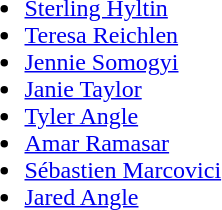<table>
<tr>
<td><br><ul><li><a href='#'>Sterling Hyltin</a></li><li><a href='#'>Teresa Reichlen</a></li><li><a href='#'>Jennie Somogyi</a></li><li><a href='#'>Janie Taylor</a></li><li><a href='#'>Tyler Angle</a></li><li><a href='#'>Amar Ramasar</a></li><li><a href='#'>Sébastien Marcovici</a></li><li><a href='#'>Jared Angle</a></li></ul></td>
</tr>
</table>
